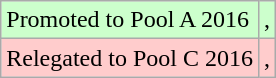<table class="wikitable">
<tr style="background-color:#cfc">
<td>Promoted to Pool A 2016</td>
<td>, </td>
</tr>
<tr style="background-color:#fcc">
<td>Relegated to Pool C 2016</td>
<td>, </td>
</tr>
</table>
